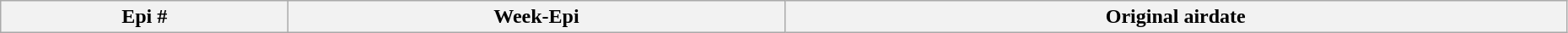<table class="wikitable plainrowheaders" style="width:98%;">
<tr>
<th>Epi #</th>
<th>Week-Epi</th>
<th>Original airdate<br>



</th>
</tr>
</table>
